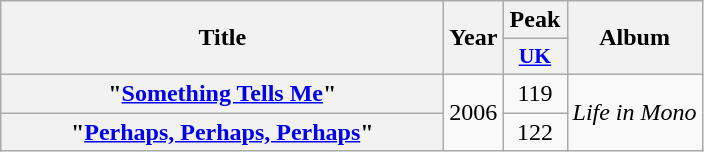<table class="wikitable plainrowheaders" style="text-align:center;" border="1">
<tr>
<th scope="col" rowspan="2" style="width:18em;">Title</th>
<th scope="col" rowspan="2">Year</th>
<th scope="col">Peak</th>
<th scope="col" rowspan="2">Album</th>
</tr>
<tr>
<th scope="col" style="width:2.5em;font-size:90%;"><a href='#'>UK</a><br></th>
</tr>
<tr>
<th scope="row">"<a href='#'>Something Tells Me</a>"</th>
<td rowspan="2">2006</td>
<td>119</td>
<td rowspan="2"><em>Life in Mono</em></td>
</tr>
<tr>
<th scope="row">"<a href='#'>Perhaps, Perhaps, Perhaps</a>"</th>
<td>122</td>
</tr>
</table>
